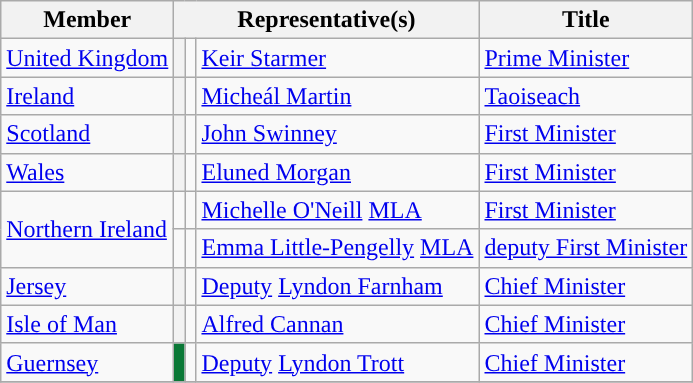<table class="wikitable">
<tr>
<th>Member</th>
<th colspan=3>Representative(s)</th>
<th>Title</th>
</tr>
<tr>
<td><a href='#'>United Kingdom</a></td>
<th style="background-color: "></th>
<td></td>
<td><a href='#'>Keir Starmer</a> </td>
<td><a href='#'>Prime Minister</a></td>
</tr>
<tr>
<td><a href='#'>Ireland</a></td>
<th style="background:"></th>
<td></td>
<td><a href='#'>Micheál Martin</a> </td>
<td><a href='#'>Taoiseach</a></td>
</tr>
<tr>
<td><a href='#'>Scotland</a></td>
<th style="background:"></th>
<td></td>
<td><a href='#'>John Swinney</a> </td>
<td><a href='#'>First Minister</a></td>
</tr>
<tr>
<td><a href='#'>Wales</a></td>
<th style="background:"></th>
<td></td>
<td><a href='#'>Eluned Morgan</a> </td>
<td><a href='#'>First Minister</a></td>
</tr>
<tr>
<td rowspan=2><a href='#'>Northern Ireland</a></td>
<td style="background:"></td>
<td></td>
<td><a href='#'>Michelle O'Neill</a> <a href='#'>MLA</a></td>
<td><a href='#'>First Minister</a></td>
</tr>
<tr>
<td style="background:"></td>
<td></td>
<td><a href='#'>Emma Little-Pengelly</a> <a href='#'>MLA</a></td>
<td><a href='#'>deputy First Minister</a></td>
</tr>
<tr>
<td><a href='#'>Jersey</a></td>
<th style="background:"></th>
<td></td>
<td><a href='#'>Deputy</a> <a href='#'>Lyndon Farnham</a></td>
<td><a href='#'>Chief Minister</a></td>
</tr>
<tr>
<td><a href='#'>Isle of Man</a></td>
<th style="background:"></th>
<td></td>
<td><a href='#'>Alfred Cannan</a> </td>
<td><a href='#'>Chief Minister</a></td>
</tr>
<tr>
<td><a href='#'>Guernsey</a></td>
<th style="background-color:#0A7836;"></th>
<td></td>
<td><a href='#'>Deputy</a> <a href='#'>Lyndon Trott</a></td>
<td><a href='#'>Chief Minister</a></td>
</tr>
<tr>
</tr>
</table>
